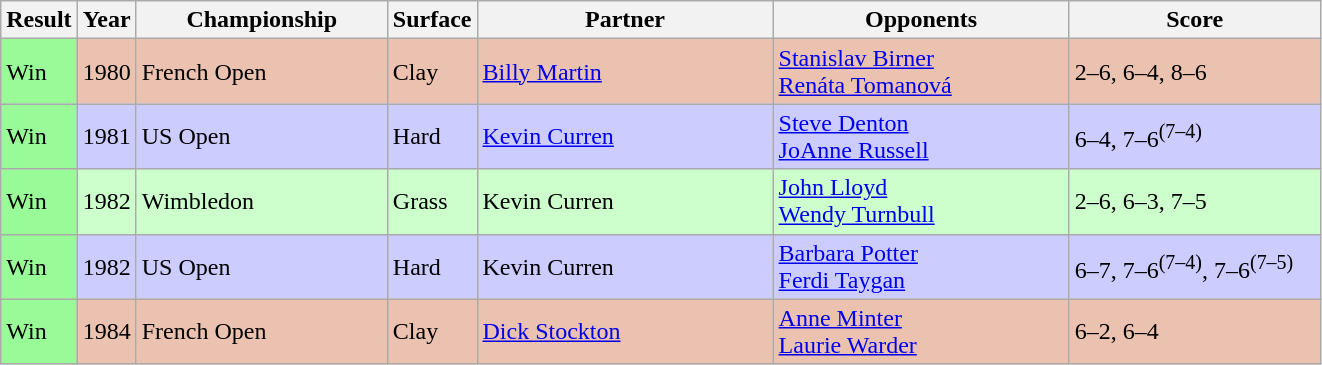<table class="sortable wikitable">
<tr>
<th style="width:40px">Result</th>
<th style="width:30px">Year</th>
<th style="width:160px">Championship</th>
<th style="width:50px">Surface</th>
<th style="width:190px">Partner</th>
<th style="width:190px">Opponents</th>
<th style="width:160px" class="unsortable">Score</th>
</tr>
<tr style="background:#ebc2af;">
<td style="background:#98fb98;">Win</td>
<td>1980</td>
<td>French Open</td>
<td>Clay</td>
<td> <a href='#'>Billy Martin</a></td>
<td> <a href='#'>Stanislav Birner</a> <br>  <a href='#'>Renáta Tomanová</a></td>
<td>2–6, 6–4, 8–6</td>
</tr>
<tr style="background:#ccf;">
<td style="background:#98fb98;">Win</td>
<td>1981</td>
<td>US Open</td>
<td>Hard</td>
<td> <a href='#'>Kevin Curren</a></td>
<td> <a href='#'>Steve Denton</a> <br>  <a href='#'>JoAnne Russell</a></td>
<td>6–4, 7–6<sup>(7–4)</sup></td>
</tr>
<tr style="background:#cfc;">
<td style="background:#98fb98;">Win</td>
<td>1982</td>
<td>Wimbledon</td>
<td>Grass</td>
<td> Kevin Curren</td>
<td> <a href='#'>John Lloyd</a> <br>  <a href='#'>Wendy Turnbull</a></td>
<td>2–6, 6–3, 7–5</td>
</tr>
<tr style="background:#ccf;">
<td style="background:#98fb98;">Win</td>
<td>1982</td>
<td>US Open</td>
<td>Hard</td>
<td> Kevin Curren</td>
<td> <a href='#'>Barbara Potter</a> <br>  <a href='#'>Ferdi Taygan</a></td>
<td>6–7, 7–6<sup>(7–4)</sup>, 7–6<sup>(7–5)</sup></td>
</tr>
<tr style="background:#ebc2af;">
<td style="background:#98fb98;">Win</td>
<td>1984</td>
<td>French Open</td>
<td>Clay</td>
<td> <a href='#'>Dick Stockton</a></td>
<td> <a href='#'>Anne Minter</a> <br>  <a href='#'>Laurie Warder</a></td>
<td>6–2, 6–4</td>
</tr>
</table>
